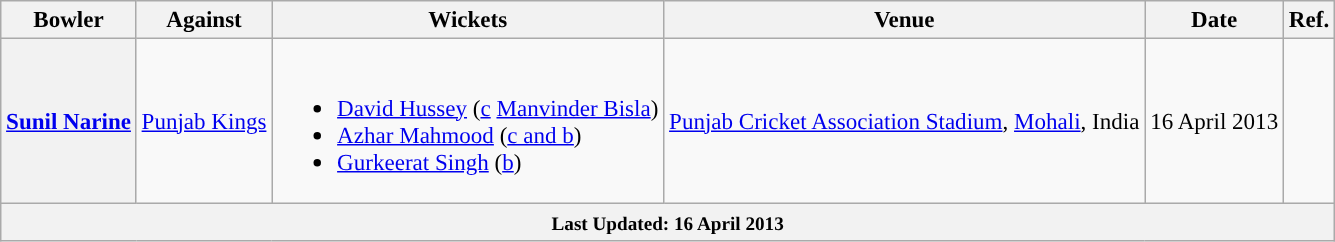<table class="wikitable sortable" style="text-align:left;font-size:96%;">
<tr>
<th>Bowler</th>
<th>Against</th>
<th>Wickets</th>
<th>Venue</th>
<th>Date</th>
<th>Ref.</th>
</tr>
<tr>
<th scope="row" style="text-align:center;"><a href='#'>Sunil Narine</a></th>
<td><a href='#'>Punjab Kings</a></td>
<td><br><ul><li><a href='#'>David Hussey</a> (<a href='#'>c</a> <a href='#'>Manvinder Bisla</a>)</li><li><a href='#'>Azhar Mahmood</a> (<a href='#'>c and b</a>)</li><li><a href='#'>Gurkeerat Singh</a> (<a href='#'>b</a>)</li></ul></td>
<td><a href='#'>Punjab Cricket Association Stadium</a>, <a href='#'>Mohali</a>, India</td>
<td>16 April 2013</td>
<td></td>
</tr>
<tr class=sortbottom>
<th colspan=7><small>Last Updated: 16 April 2013</small></th>
</tr>
</table>
